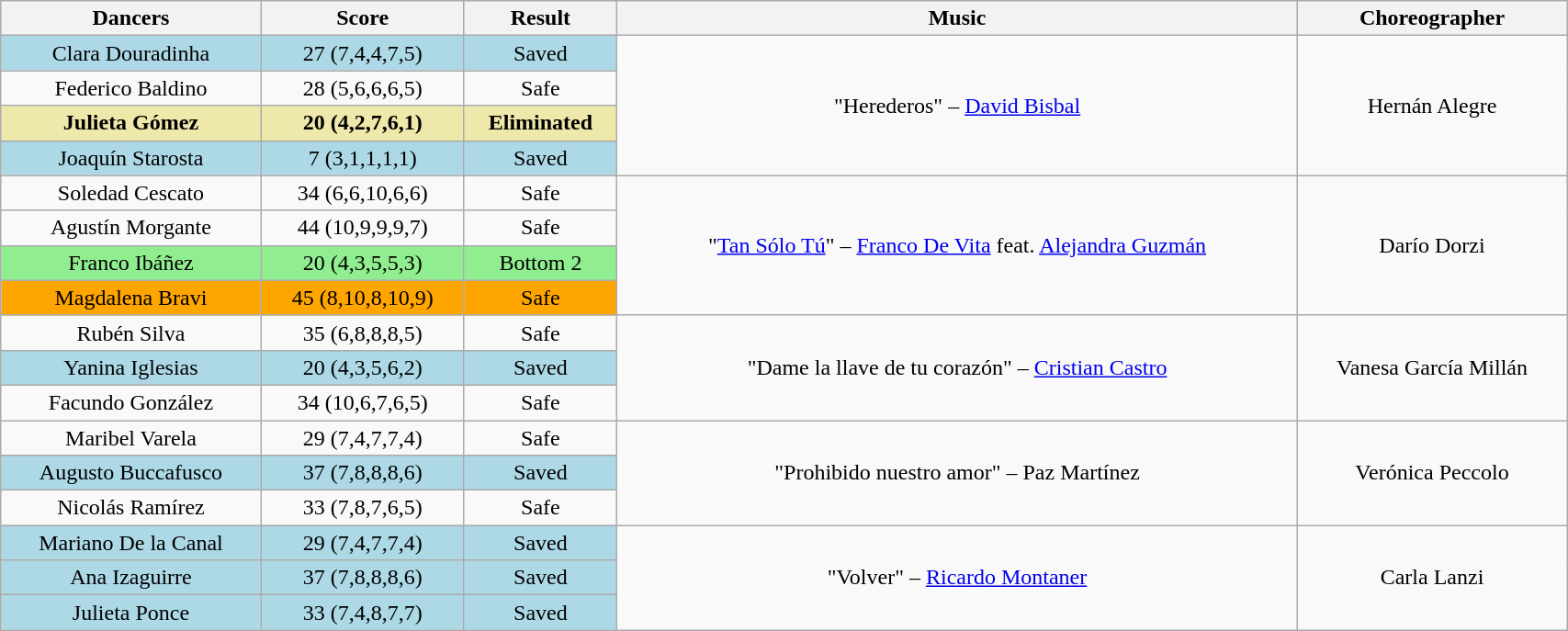<table class="wikitable" width="90%" style="text-align:center;">
<tr bgcolor="f2f2f2">
<td><strong>Dancers</strong></td>
<td><strong>Score</strong></td>
<td><strong>Result</strong></td>
<td><strong>Music</strong></td>
<td><strong>Choreographer</strong></td>
</tr>
<tr>
<td bgcolor=lightblue>Clara Douradinha</td>
<td bgcolor=lightblue>27 (7,4,4,7,5)</td>
<td bgcolor=lightblue>Saved</td>
<td rowspan=4>"Herederos" – <a href='#'>David Bisbal</a></td>
<td rowspan=4>Hernán Alegre</td>
</tr>
<tr>
<td>Federico Baldino</td>
<td>28 (5,6,6,6,5)</td>
<td>Safe</td>
</tr>
<tr bgcolor="palegoldenrod">
<td><strong>Julieta Gómez</strong></td>
<td><strong>20 (4,2,7,6,1)</strong></td>
<td><strong>Eliminated</strong></td>
</tr>
<tr bgcolor=lightblue>
<td>Joaquín Starosta</td>
<td>7 (3,1,1,1,1)</td>
<td>Saved</td>
</tr>
<tr>
<td>Soledad Cescato</td>
<td>34 (6,6,10,6,6)</td>
<td>Safe</td>
<td rowspan=4>"<a href='#'>Tan Sólo Tú</a>" – <a href='#'>Franco De Vita</a> feat. <a href='#'>Alejandra Guzmán</a></td>
<td rowspan=4>Darío Dorzi</td>
</tr>
<tr>
<td>Agustín Morgante</td>
<td>44 (10,9,9,9,7)</td>
<td>Safe</td>
</tr>
<tr bgcolor="lightgreen">
<td>Franco Ibáñez</td>
<td>20 (4,3,5,5,3)</td>
<td>Bottom 2</td>
</tr>
<tr bgcolor="orange">
<td>Magdalena Bravi</td>
<td>45 (8,10,8,10,9)</td>
<td>Safe</td>
</tr>
<tr>
<td>Rubén Silva</td>
<td>35 (6,8,8,8,5)</td>
<td>Safe</td>
<td rowspan=3>"Dame la llave de tu corazón" – <a href='#'>Cristian Castro</a></td>
<td rowspan=3>Vanesa García Millán</td>
</tr>
<tr bgcolor=lightblue>
<td>Yanina Iglesias</td>
<td>20 (4,3,5,6,2)</td>
<td>Saved</td>
</tr>
<tr>
<td>Facundo González</td>
<td>34 (10,6,7,6,5)</td>
<td>Safe</td>
</tr>
<tr>
<td>Maribel Varela</td>
<td>29 (7,4,7,7,4)</td>
<td>Safe</td>
<td rowspan=3>"Prohibido nuestro amor" – Paz Martínez</td>
<td rowspan=3>Verónica Peccolo</td>
</tr>
<tr bgcolor=lightblue>
<td>Augusto Buccafusco</td>
<td>37 (7,8,8,8,6)</td>
<td>Saved</td>
</tr>
<tr>
<td>Nicolás Ramírez</td>
<td>33 (7,8,7,6,5)</td>
<td>Safe</td>
</tr>
<tr>
<td bgcolor=lightblue>Mariano De la Canal</td>
<td bgcolor=lightblue>29 (7,4,7,7,4)</td>
<td bgcolor=lightblue>Saved</td>
<td rowspan=3>"Volver" – <a href='#'>Ricardo Montaner</a></td>
<td rowspan=3>Carla Lanzi</td>
</tr>
<tr bgcolor=lightblue>
<td>Ana Izaguirre</td>
<td>37 (7,8,8,8,6)</td>
<td>Saved</td>
</tr>
<tr bgcolor=lightblue>
<td>Julieta Ponce</td>
<td>33 (7,4,8,7,7)</td>
<td>Saved</td>
</tr>
</table>
